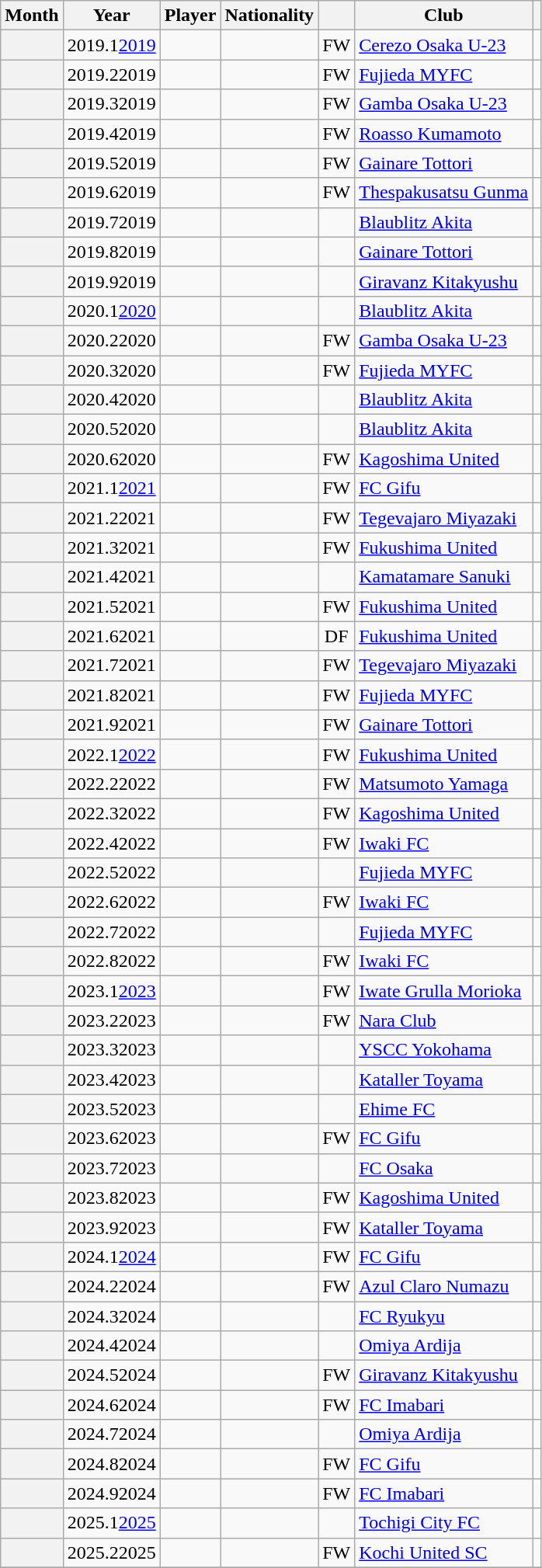<table class="wikitable sortable plainrowheaders mw-collapsible">
<tr>
<th scope=col>Month</th>
<th scope=col>Year</th>
<th scope=col>Player</th>
<th scope=col>Nationality</th>
<th scope=col></th>
<th scope=col>Club</th>
<th scope=col class=unsortable></th>
</tr>
<tr>
<th scope=row></th>
<td align=center><span>2019.1</span><a href='#'>2019</a></td>
<td></td>
<td></td>
<td align=center>FW</td>
<td><a href='#'>Cerezo Osaka U-23</a></td>
<td align=center></td>
</tr>
<tr>
<th scope=row></th>
<td align=center><span>2019.2</span>2019</td>
<td></td>
<td></td>
<td align=center>FW</td>
<td><a href='#'>Fujieda MYFC</a></td>
<td align=center></td>
</tr>
<tr>
<th scope=row></th>
<td align=center><span>2019.3</span>2019</td>
<td></td>
<td></td>
<td align=center>FW</td>
<td><a href='#'>Gamba Osaka U-23</a></td>
<td align=center></td>
</tr>
<tr>
<th scope=row></th>
<td align=center><span>2019.4</span>2019</td>
<td></td>
<td></td>
<td align=center>FW</td>
<td><a href='#'>Roasso Kumamoto</a></td>
<td align=center></td>
</tr>
<tr>
<th scope=row></th>
<td align=center><span>2019.5</span>2019</td>
<td></td>
<td></td>
<td align=center>FW</td>
<td><a href='#'>Gainare Tottori</a></td>
<td align=center></td>
</tr>
<tr>
<th scope=row></th>
<td align=center><span>2019.6</span>2019</td>
<td></td>
<td></td>
<td align=center>FW</td>
<td><a href='#'>Thespakusatsu Gunma</a></td>
<td align=center></td>
</tr>
<tr>
<th scope=row></th>
<td align=center><span>2019.7</span>2019</td>
<td></td>
<td></td>
<td align=center></td>
<td><a href='#'>Blaublitz Akita</a></td>
<td align=center></td>
</tr>
<tr>
<th scope=row></th>
<td align=center><span>2019.8</span>2019</td>
<td></td>
<td></td>
<td align=center></td>
<td><a href='#'>Gainare Tottori</a></td>
<td align=center></td>
</tr>
<tr>
<th scope=row></th>
<td align=center><span>2019.9</span>2019</td>
<td></td>
<td></td>
<td align=center></td>
<td><a href='#'>Giravanz Kitakyushu</a></td>
<td align=center></td>
</tr>
<tr>
<th scope=row></th>
<td align=center><span>2020.1</span><a href='#'>2020</a></td>
<td></td>
<td></td>
<td align=center></td>
<td><a href='#'>Blaublitz Akita</a></td>
<td align=center></td>
</tr>
<tr>
<th scope=row></th>
<td align=center><span>2020.2</span>2020</td>
<td></td>
<td></td>
<td align=center>FW</td>
<td><a href='#'>Gamba Osaka U-23</a></td>
<td align=center></td>
</tr>
<tr>
<th scope=row></th>
<td align=center><span>2020.3</span>2020</td>
<td></td>
<td></td>
<td align=center>FW</td>
<td><a href='#'>Fujieda MYFC</a></td>
<td align=center></td>
</tr>
<tr>
<th scope=row></th>
<td align=center><span>2020.4</span>2020</td>
<td></td>
<td></td>
<td align=center></td>
<td><a href='#'>Blaublitz Akita</a></td>
<td align=center></td>
</tr>
<tr>
<th scope=row></th>
<td align=center><span>2020.5</span>2020</td>
<td></td>
<td></td>
<td align=center></td>
<td><a href='#'>Blaublitz Akita</a></td>
<td align=center></td>
</tr>
<tr>
<th scope=row></th>
<td align=center><span>2020.6</span>2020</td>
<td></td>
<td></td>
<td align=center>FW</td>
<td><a href='#'>Kagoshima United</a></td>
<td align=center></td>
</tr>
<tr>
<th scope=row></th>
<td align=center><span>2021.1</span><a href='#'>2021</a></td>
<td></td>
<td></td>
<td align=center>FW</td>
<td><a href='#'>FC Gifu</a></td>
<td align=center></td>
</tr>
<tr>
<th scope=row></th>
<td align=center><span>2021.2</span>2021</td>
<td></td>
<td></td>
<td align=center>FW</td>
<td><a href='#'>Tegevajaro Miyazaki</a></td>
<td align=center></td>
</tr>
<tr>
<th scope=row></th>
<td align=center><span>2021.3</span>2021</td>
<td></td>
<td></td>
<td align=center>FW</td>
<td><a href='#'>Fukushima United</a></td>
<td align=center></td>
</tr>
<tr>
<th scope=row></th>
<td align=center><span>2021.4</span>2021</td>
<td></td>
<td></td>
<td align=center></td>
<td><a href='#'>Kamatamare Sanuki</a></td>
<td align=center></td>
</tr>
<tr>
<th scope=row></th>
<td align=center><span>2021.5</span>2021</td>
<td></td>
<td></td>
<td align=center>FW</td>
<td><a href='#'>Fukushima United</a></td>
<td align=center></td>
</tr>
<tr>
<th scope=row></th>
<td align=center><span>2021.6</span>2021</td>
<td></td>
<td></td>
<td align=center>DF</td>
<td><a href='#'>Fukushima United</a></td>
<td align=center></td>
</tr>
<tr>
<th scope=row></th>
<td align=center><span>2021.7</span>2021</td>
<td></td>
<td></td>
<td align=center>FW</td>
<td><a href='#'>Tegevajaro Miyazaki</a></td>
<td align=center></td>
</tr>
<tr>
<th scope=row></th>
<td align=center><span>2021.8</span>2021</td>
<td></td>
<td></td>
<td align=center>FW</td>
<td><a href='#'>Fujieda MYFC</a></td>
<td align=center></td>
</tr>
<tr>
<th scope=row></th>
<td align=center><span>2021.9</span>2021</td>
<td></td>
<td></td>
<td align=center>FW</td>
<td><a href='#'>Gainare Tottori</a></td>
<td align=center></td>
</tr>
<tr>
<th scope=row></th>
<td align=center><span>2022.1</span><a href='#'>2022</a></td>
<td></td>
<td></td>
<td align=center>FW</td>
<td><a href='#'>Fukushima United</a></td>
<td align=center></td>
</tr>
<tr>
<th scope=row></th>
<td align=center><span>2022.2</span>2022</td>
<td></td>
<td></td>
<td align=center>FW</td>
<td><a href='#'>Matsumoto Yamaga</a></td>
<td align=center></td>
</tr>
<tr>
<th scope=row></th>
<td align=center><span>2022.3</span>2022</td>
<td></td>
<td></td>
<td align=center>FW</td>
<td><a href='#'>Kagoshima United</a></td>
<td align=center></td>
</tr>
<tr>
<th scope=row></th>
<td align=center><span>2022.4</span>2022</td>
<td></td>
<td></td>
<td align=center>FW</td>
<td><a href='#'>Iwaki FC</a></td>
<td align=center></td>
</tr>
<tr>
<th scope=row></th>
<td align=center><span>2022.5</span>2022</td>
<td></td>
<td></td>
<td align=center></td>
<td><a href='#'>Fujieda MYFC</a></td>
<td align=center></td>
</tr>
<tr>
<th scope=row></th>
<td align=center><span>2022.6</span>2022</td>
<td></td>
<td></td>
<td align=center>FW</td>
<td><a href='#'>Iwaki FC</a></td>
<td align=center></td>
</tr>
<tr>
<th scope=row></th>
<td align=center><span>2022.7</span>2022</td>
<td></td>
<td></td>
<td align=center></td>
<td><a href='#'>Fujieda MYFC</a></td>
<td align=center></td>
</tr>
<tr>
<th scope=row></th>
<td align=center><span>2022.8</span>2022</td>
<td></td>
<td></td>
<td align=center>FW</td>
<td><a href='#'>Iwaki FC</a></td>
<td align=center></td>
</tr>
<tr>
<th scope=row></th>
<td align=center><span>2023.1</span><a href='#'>2023</a></td>
<td></td>
<td></td>
<td align=center>FW</td>
<td><a href='#'>Iwate Grulla Morioka</a></td>
<td align=center></td>
</tr>
<tr>
<th scope=row></th>
<td align=center><span>2023.2</span>2023</td>
<td></td>
<td></td>
<td align=center>FW</td>
<td><a href='#'>Nara Club</a></td>
<td align=center></td>
</tr>
<tr>
<th scope=row></th>
<td align=center><span>2023.3</span>2023</td>
<td></td>
<td></td>
<td align=center></td>
<td><a href='#'>YSCC Yokohama</a></td>
<td align=center></td>
</tr>
<tr>
<th scope=row></th>
<td align=center><span>2023.4</span>2023</td>
<td></td>
<td></td>
<td align=center></td>
<td><a href='#'>Kataller Toyama</a></td>
<td align=center></td>
</tr>
<tr>
<th scope=row></th>
<td align=center><span>2023.5</span>2023</td>
<td></td>
<td></td>
<td align=center></td>
<td><a href='#'>Ehime FC</a></td>
<td align=center></td>
</tr>
<tr>
<th scope=row></th>
<td align=center><span>2023.6</span>2023</td>
<td></td>
<td></td>
<td align=center>FW</td>
<td><a href='#'>FC Gifu</a></td>
<td align=center></td>
</tr>
<tr>
<th scope=row></th>
<td align=center><span>2023.7</span>2023</td>
<td></td>
<td></td>
<td align=center></td>
<td><a href='#'>FC Osaka</a></td>
<td align=center></td>
</tr>
<tr>
<th scope=row></th>
<td align=center><span>2023.8</span>2023</td>
<td></td>
<td></td>
<td align=center>FW</td>
<td><a href='#'>Kagoshima United</a></td>
<td align=center></td>
</tr>
<tr>
<th scope=row></th>
<td align=center><span>2023.9</span>2023</td>
<td></td>
<td></td>
<td align=center>FW</td>
<td><a href='#'>Kataller Toyama</a></td>
<td align=center></td>
</tr>
<tr>
<th scope=row></th>
<td align=center><span>2024.1</span><a href='#'>2024</a></td>
<td></td>
<td></td>
<td align=center>FW</td>
<td><a href='#'>FC Gifu</a></td>
<td align=center></td>
</tr>
<tr>
<th scope=row></th>
<td align=center><span>2024.2</span>2024</td>
<td></td>
<td></td>
<td align=center>FW</td>
<td><a href='#'>Azul Claro Numazu</a></td>
<td align=center></td>
</tr>
<tr>
<th scope=row></th>
<td align=center><span>2024.3</span>2024</td>
<td></td>
<td></td>
<td align=center></td>
<td><a href='#'>FC Ryukyu</a></td>
<td align=center></td>
</tr>
<tr>
<th scope=row></th>
<td align=center><span>2024.4</span>2024</td>
<td></td>
<td></td>
<td align=center></td>
<td><a href='#'>Omiya Ardija</a></td>
<td align=center></td>
</tr>
<tr>
<th scope=row></th>
<td align=center><span>2024.5</span>2024</td>
<td></td>
<td></td>
<td align=center>FW</td>
<td><a href='#'>Giravanz Kitakyushu</a></td>
<td align=center></td>
</tr>
<tr>
<th scope=row></th>
<td align=center><span>2024.6</span>2024</td>
<td></td>
<td></td>
<td align=center>FW</td>
<td><a href='#'>FC Imabari</a></td>
<td align=center></td>
</tr>
<tr>
<th scope=row></th>
<td align=center><span>2024.7</span>2024</td>
<td></td>
<td></td>
<td align=center></td>
<td><a href='#'>Omiya Ardija</a></td>
<td align=center></td>
</tr>
<tr>
<th scope=row></th>
<td align=center><span>2024.8</span>2024</td>
<td></td>
<td></td>
<td align=center>FW</td>
<td><a href='#'>FC Gifu</a></td>
<td align=center></td>
</tr>
<tr>
<th scope=row></th>
<td align=center><span>2024.9</span>2024</td>
<td></td>
<td></td>
<td align=center>FW</td>
<td><a href='#'>FC Imabari</a></td>
<td align=center></td>
</tr>
<tr>
<th scope=row></th>
<td align=center><span>2025.1</span><a href='#'>2025</a></td>
<td></td>
<td></td>
<td align=center></td>
<td><a href='#'>Tochigi City FC</a></td>
<td align=center></td>
</tr>
<tr>
<th scope=row></th>
<td align=center><span>2025.2</span>2025</td>
<td></td>
<td></td>
<td align=center>FW</td>
<td><a href='#'>Kochi United SC</a></td>
<td align=center></td>
</tr>
<tr>
</tr>
</table>
